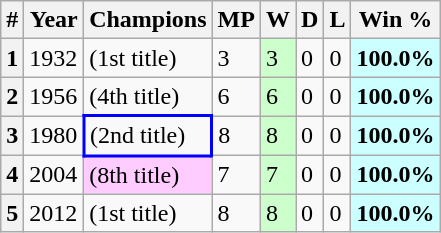<table class="wikitable sticky-header defaultright col2center col3left" style="margin-left: 1em;">
<tr>
<th scope="col">#</th>
<th scope="col">Year</th>
<th scope="col">Champions</th>
<th scope="col">MP</th>
<th scope="col">W</th>
<th scope="col">D</th>
<th scope="col">L</th>
<th scope="col">Win %</th>
</tr>
<tr>
<th scope="row">1</th>
<td>1932</td>
<td> (1st title)</td>
<td>3</td>
<td style="background-color: #ccffcc;">3</td>
<td>0</td>
<td>0</td>
<td style="background-color: #ccffff;"><strong>100.0%</strong></td>
</tr>
<tr>
<th scope="row">2</th>
<td>1956</td>
<td> (4th title)</td>
<td>6</td>
<td style="background-color: #ccffcc;">6</td>
<td>0</td>
<td>0</td>
<td style="background-color: #ccffff;"><strong>100.0%</strong></td>
</tr>
<tr>
<th scope="row">3</th>
<td>1980</td>
<td style="border: 2px solid blue;"> (2nd title)</td>
<td>8</td>
<td style="background-color: #ccffcc;">8</td>
<td>0</td>
<td>0</td>
<td style="background-color: #ccffff;"><strong>100.0%</strong></td>
</tr>
<tr>
<th scope="row">4</th>
<td>2004</td>
<td style="background-color: #ffccff;"> (8th title)</td>
<td>7</td>
<td style="background-color: #ccffcc;">7</td>
<td>0</td>
<td>0</td>
<td style="background-color: #ccffff;"><strong>100.0%</strong></td>
</tr>
<tr>
<th scope="row">5</th>
<td>2012</td>
<td> (1st title)</td>
<td>8</td>
<td style="background-color: #ccffcc;">8</td>
<td>0</td>
<td>0</td>
<td style="background-color: #ccffff;"><strong>100.0%</strong></td>
</tr>
</table>
